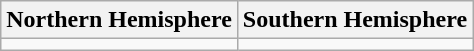<table class="wikitable">
<tr>
<th>Northern Hemisphere</th>
<th>Southern Hemisphere</th>
</tr>
<tr>
<td></td>
<td></td>
</tr>
</table>
